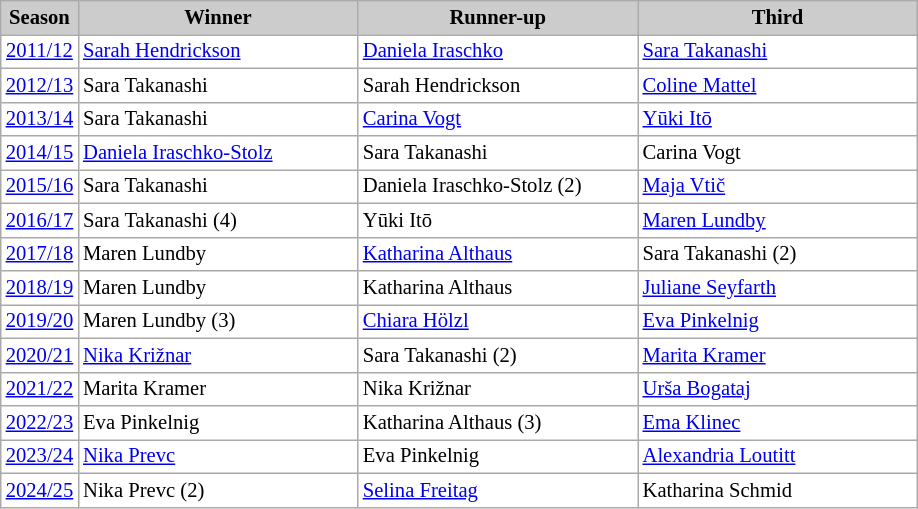<table class="wikitable plainrowheaders" style="background:#fff; font-size:86%; line-height:16px; border:grey solid 1px; border-collapse:collapse;">
<tr style="background:#ccc; text-align:center;">
<th style="background:#ccc;" width="40">Season</th>
<th style="background:#ccc;" width="180">Winner</th>
<th style="background:#ccc;" width="180">Runner-up</th>
<th style="background:#ccc;" width="180">Third</th>
</tr>
<tr>
<td align=center><a href='#'>2011/12</a></td>
<td> <a href='#'>Sarah Hendrickson</a></td>
<td> <a href='#'>Daniela Iraschko</a></td>
<td> <a href='#'>Sara Takanashi</a></td>
</tr>
<tr>
<td align=center><a href='#'>2012/13</a></td>
<td> Sara Takanashi</td>
<td> Sarah Hendrickson</td>
<td> <a href='#'>Coline Mattel</a></td>
</tr>
<tr>
<td align=center><a href='#'>2013/14</a></td>
<td> Sara Takanashi</td>
<td> <a href='#'>Carina Vogt</a></td>
<td> <a href='#'>Yūki Itō</a></td>
</tr>
<tr>
<td align=center><a href='#'>2014/15</a></td>
<td> <a href='#'>Daniela Iraschko-Stolz</a></td>
<td> Sara Takanashi</td>
<td> Carina Vogt</td>
</tr>
<tr>
<td align=center><a href='#'>2015/16</a></td>
<td> Sara Takanashi</td>
<td> Daniela Iraschko-Stolz (2)</td>
<td> <a href='#'>Maja Vtič</a></td>
</tr>
<tr>
<td align=center><a href='#'>2016/17</a></td>
<td> Sara Takanashi (4)</td>
<td> Yūki Itō</td>
<td> <a href='#'>Maren Lundby</a></td>
</tr>
<tr>
<td align=center><a href='#'>2017/18</a></td>
<td> Maren Lundby</td>
<td> <a href='#'>Katharina Althaus</a></td>
<td> Sara Takanashi (2)</td>
</tr>
<tr>
<td align=center><a href='#'>2018/19</a></td>
<td> Maren Lundby</td>
<td> Katharina Althaus</td>
<td> <a href='#'>Juliane Seyfarth</a></td>
</tr>
<tr>
<td align=center><a href='#'>2019/20</a></td>
<td> Maren Lundby (3)</td>
<td> <a href='#'>Chiara Hölzl</a></td>
<td> <a href='#'>Eva Pinkelnig</a></td>
</tr>
<tr>
<td align=center><a href='#'>2020/21</a></td>
<td> <a href='#'>Nika Križnar</a></td>
<td> Sara Takanashi (2)</td>
<td> <a href='#'>Marita Kramer</a></td>
</tr>
<tr>
<td align=center><a href='#'>2021/22</a></td>
<td> Marita Kramer</td>
<td> Nika Križnar</td>
<td> <a href='#'>Urša Bogataj</a></td>
</tr>
<tr>
<td align=center><a href='#'>2022/23</a></td>
<td> Eva Pinkelnig</td>
<td> Katharina Althaus (3)</td>
<td> <a href='#'>Ema Klinec</a></td>
</tr>
<tr>
<td align=center><a href='#'>2023/24</a></td>
<td> <a href='#'>Nika Prevc</a></td>
<td> Eva Pinkelnig</td>
<td> <a href='#'>Alexandria Loutitt</a></td>
</tr>
<tr>
<td align=center><a href='#'>2024/25</a></td>
<td> Nika Prevc (2)</td>
<td> <a href='#'>Selina Freitag</a></td>
<td> Katharina Schmid</td>
</tr>
</table>
